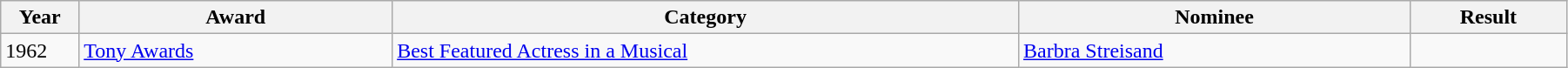<table class="wikitable" width="95%">
<tr>
<th width="5%">Year</th>
<th width="20%">Award</th>
<th width="40%">Category</th>
<th width="25%">Nominee</th>
<th width="10%">Result</th>
</tr>
<tr>
<td>1962</td>
<td><a href='#'>Tony Awards</a></td>
<td><a href='#'>Best Featured Actress in a Musical</a></td>
<td><a href='#'>Barbra Streisand</a></td>
<td></td>
</tr>
</table>
